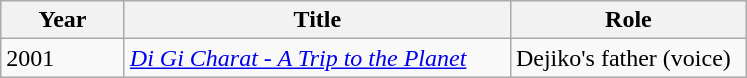<table class="wikitable sortable">
<tr>
<th style="width:75px;">Year</th>
<th style="width:250px;">Title</th>
<th style="width:150px;">Role</th>
</tr>
<tr>
<td>2001</td>
<td><em><a href='#'>Di Gi Charat - A Trip to the Planet</a></em></td>
<td>Dejiko's father (voice)</td>
</tr>
</table>
